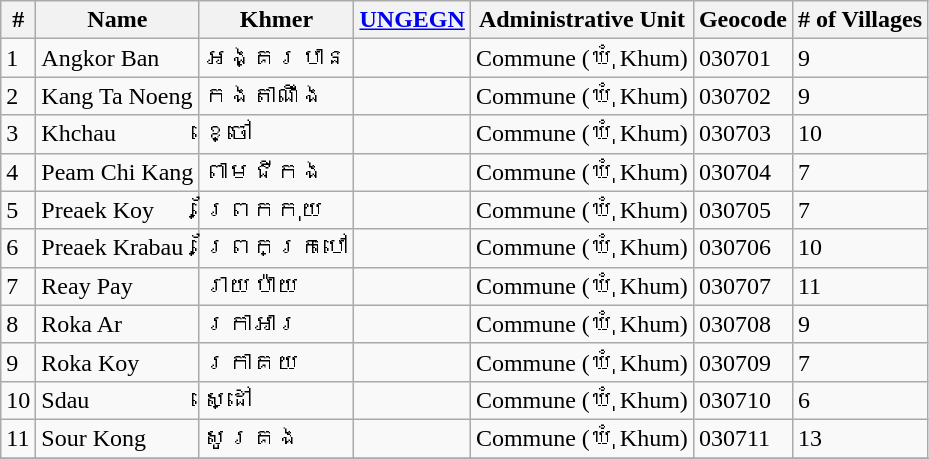<table class="wikitable sortable">
<tr>
<th>#</th>
<th>Name</th>
<th>Khmer</th>
<th><a href='#'>UNGEGN</a></th>
<th>Administrative Unit</th>
<th>Geocode</th>
<th># of Villages</th>
</tr>
<tr>
<td>1</td>
<td>Angkor Ban</td>
<td>អង្គរបាន</td>
<td></td>
<td>Commune (ឃុំ Khum)</td>
<td>030701</td>
<td>9</td>
</tr>
<tr>
<td>2</td>
<td>Kang Ta Noeng</td>
<td>កងតាណឹង</td>
<td></td>
<td>Commune (ឃុំ Khum)</td>
<td>030702</td>
<td>9</td>
</tr>
<tr>
<td>3</td>
<td>Khchau</td>
<td>ខ្ចៅ</td>
<td></td>
<td>Commune (ឃុំ Khum)</td>
<td>030703</td>
<td>10</td>
</tr>
<tr>
<td>4</td>
<td>Peam Chi Kang</td>
<td>ពាមជីកង</td>
<td></td>
<td>Commune (ឃុំ Khum)</td>
<td>030704</td>
<td>7</td>
</tr>
<tr>
<td>5</td>
<td>Preaek Koy</td>
<td>ព្រែកកុយ</td>
<td></td>
<td>Commune (ឃុំ Khum)</td>
<td>030705</td>
<td>7</td>
</tr>
<tr>
<td>6</td>
<td>Preaek Krabau</td>
<td>ព្រែកក្របៅ</td>
<td></td>
<td>Commune (ឃុំ Khum)</td>
<td>030706</td>
<td>10</td>
</tr>
<tr>
<td>7</td>
<td>Reay Pay</td>
<td>រាយប៉ាយ</td>
<td></td>
<td>Commune (ឃុំ Khum)</td>
<td>030707</td>
<td>11</td>
</tr>
<tr>
<td>8</td>
<td>Roka Ar</td>
<td>រកាអារ</td>
<td></td>
<td>Commune (ឃុំ Khum)</td>
<td>030708</td>
<td>9</td>
</tr>
<tr>
<td>9</td>
<td>Roka Koy</td>
<td>រកាគយ</td>
<td></td>
<td>Commune (ឃុំ Khum)</td>
<td>030709</td>
<td>7</td>
</tr>
<tr>
<td>10</td>
<td>Sdau</td>
<td>ស្ដៅ</td>
<td></td>
<td>Commune (ឃុំ Khum)</td>
<td>030710</td>
<td>6</td>
</tr>
<tr>
<td>11</td>
<td>Sour Kong</td>
<td>សូរគង</td>
<td></td>
<td>Commune (ឃុំ Khum)</td>
<td>030711</td>
<td>13</td>
</tr>
<tr>
</tr>
</table>
